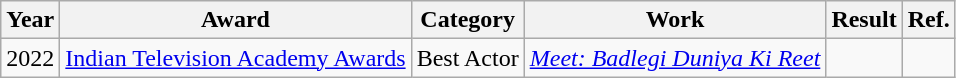<table class="wikitable" style="text-align:center;">
<tr>
<th>Year</th>
<th>Award</th>
<th>Category</th>
<th>Work</th>
<th>Result</th>
<th>Ref.</th>
</tr>
<tr>
<td>2022</td>
<td><a href='#'>Indian Television Academy Awards</a></td>
<td>Best Actor</td>
<td><em><a href='#'>Meet: Badlegi Duniya Ki Reet</a></em></td>
<td></td>
<td></td>
</tr>
</table>
